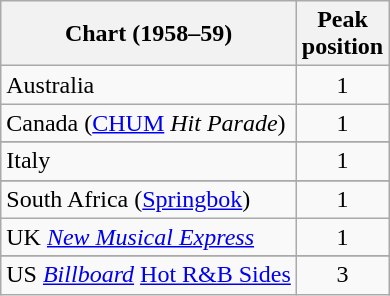<table class="wikitable sortable">
<tr>
<th align="left">Chart (1958–59)</th>
<th align="left">Peak<br>position</th>
</tr>
<tr>
<td>Australia</td>
<td style="text-align:center;">1</td>
</tr>
<tr>
<td>Canada (<a href='#'>CHUM</a> <em>Hit Parade</em>)</td>
<td align="center">1</td>
</tr>
<tr>
</tr>
<tr>
</tr>
<tr>
<td>Italy</td>
<td style="text-align:center;">1</td>
</tr>
<tr>
</tr>
<tr>
<td>South Africa (<a href='#'>Springbok</a>)</td>
<td align="center">1</td>
</tr>
<tr>
<td>UK <em><a href='#'>New Musical Express</a></em></td>
<td style="text-align:center;">1</td>
</tr>
<tr>
</tr>
<tr>
<td>US <em><a href='#'>Billboard</a></em> <a href='#'>Hot R&B Sides</a></td>
<td style="text-align:center;">3</td>
</tr>
</table>
